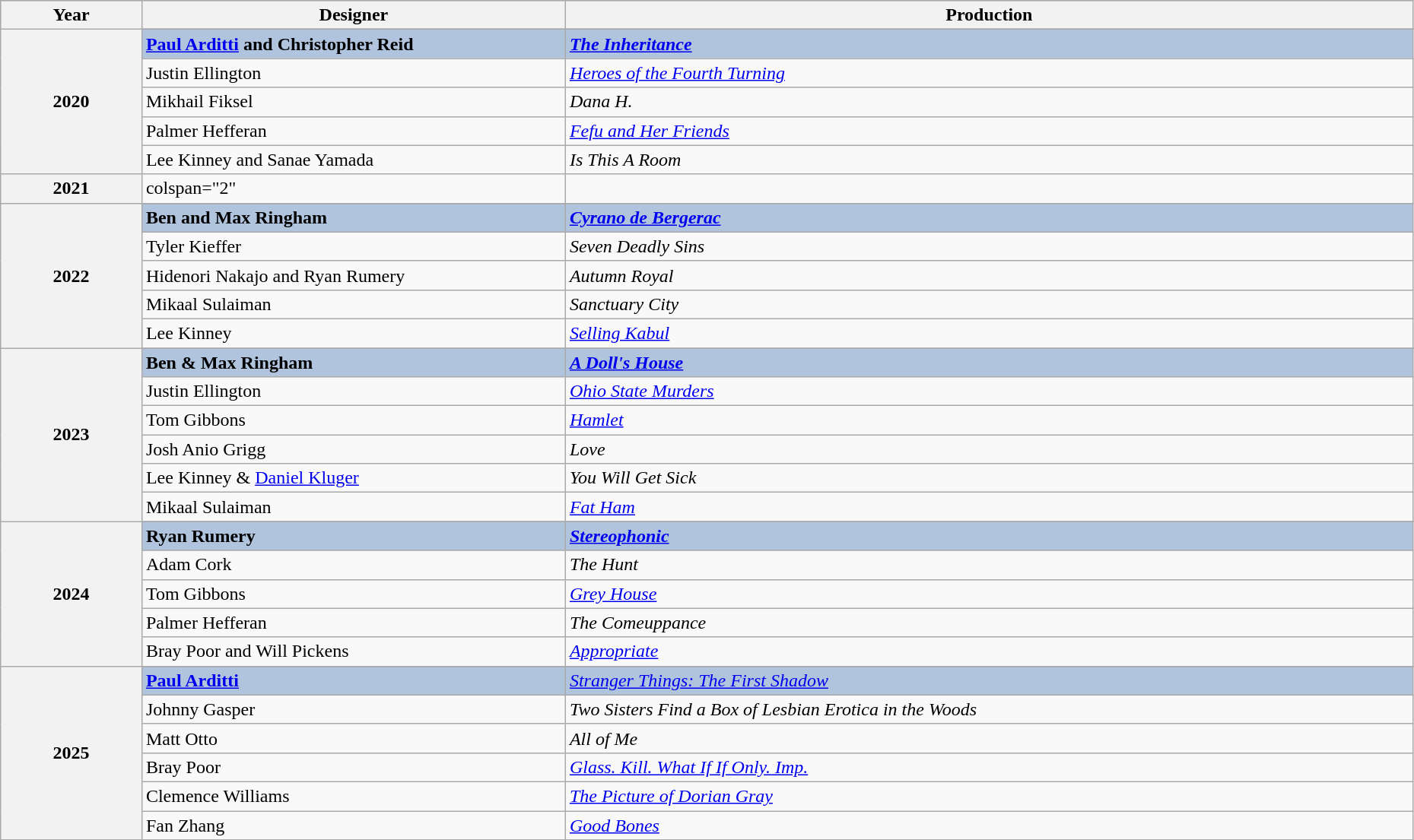<table class="wikitable" style="width:98%;">
<tr style="background:#bebebe;">
<th style="width:10%;">Year</th>
<th style="width:30%;">Designer</th>
<th style="width:60%;">Production</th>
</tr>
<tr>
<th rowspan="6">2020</th>
</tr>
<tr style="background:#B0C4DE">
<td><strong><a href='#'>Paul Arditti</a> and Christopher Reid</strong></td>
<td><strong><em><a href='#'>The Inheritance</a></em></strong></td>
</tr>
<tr>
<td>Justin Ellington</td>
<td><em><a href='#'>Heroes of the Fourth Turning</a></em></td>
</tr>
<tr>
<td>Mikhail Fiksel</td>
<td><em>Dana H.</em></td>
</tr>
<tr>
<td>Palmer Hefferan</td>
<td><em><a href='#'>Fefu and Her Friends</a></em></td>
</tr>
<tr>
<td>Lee Kinney and Sanae Yamada</td>
<td><em>Is This A Room</em></td>
</tr>
<tr>
<th>2021</th>
<td>colspan="2" </td>
</tr>
<tr>
<th rowspan="6">2022</th>
</tr>
<tr style="background:#B0C4DE">
<td><strong>Ben and Max Ringham</strong></td>
<td><strong><em><a href='#'>Cyrano de Bergerac</a></em></strong></td>
</tr>
<tr>
<td>Tyler Kieffer</td>
<td><em>Seven Deadly Sins</em></td>
</tr>
<tr>
<td>Hidenori Nakajo and Ryan Rumery</td>
<td><em>Autumn Royal</em></td>
</tr>
<tr>
<td>Mikaal Sulaiman</td>
<td><em>Sanctuary City</em></td>
</tr>
<tr>
<td>Lee Kinney</td>
<td><em><a href='#'>Selling Kabul</a></em></td>
</tr>
<tr>
<th rowspan="7">2023</th>
</tr>
<tr style="background:#B0C4DE">
<td><strong>Ben & Max Ringham</strong></td>
<td><strong><em><a href='#'>A Doll's House</a></em></strong></td>
</tr>
<tr>
<td>Justin Ellington</td>
<td><em><a href='#'>Ohio State Murders</a></em></td>
</tr>
<tr>
<td>Tom Gibbons</td>
<td><em><a href='#'>Hamlet</a></em></td>
</tr>
<tr>
<td>Josh Anio Grigg</td>
<td><em>Love</em></td>
</tr>
<tr>
<td>Lee Kinney & <a href='#'>Daniel Kluger</a></td>
<td><em>You Will Get Sick</em></td>
</tr>
<tr>
<td>Mikaal Sulaiman</td>
<td><em><a href='#'>Fat Ham</a></em></td>
</tr>
<tr>
<th rowspan="6">2024</th>
</tr>
<tr style="background:#B0C4DE">
<td><strong>Ryan Rumery</strong></td>
<td><strong><em><a href='#'>Stereophonic</a></em></strong></td>
</tr>
<tr>
<td>Adam Cork</td>
<td><em>The Hunt</em></td>
</tr>
<tr>
<td>Tom Gibbons</td>
<td><em><a href='#'>Grey House</a></em></td>
</tr>
<tr>
<td>Palmer Hefferan</td>
<td><em>The Comeuppance</em></td>
</tr>
<tr>
<td>Bray Poor and Will Pickens</td>
<td><em><a href='#'>Appropriate</a></em></td>
</tr>
<tr>
<th rowspan="7">2025</th>
</tr>
<tr style="background:#B0C4DE">
<td><strong><a href='#'>Paul Arditti</a></strong></td>
<td><em><a href='#'>Stranger Things: The First Shadow</a></em></td>
</tr>
<tr>
<td>Johnny Gasper</td>
<td><em>Two Sisters Find a Box of Lesbian Erotica in the Woods</em></td>
</tr>
<tr>
<td>Matt Otto</td>
<td><em>All of Me</em></td>
</tr>
<tr>
<td>Bray Poor</td>
<td><em><a href='#'>Glass. Kill. What If If Only. Imp.</a></em></td>
</tr>
<tr>
<td>Clemence Williams</td>
<td><em><a href='#'>The Picture of Dorian Gray</a></em></td>
</tr>
<tr>
<td>Fan Zhang</td>
<td><em><a href='#'>Good Bones</a></em></td>
</tr>
</table>
